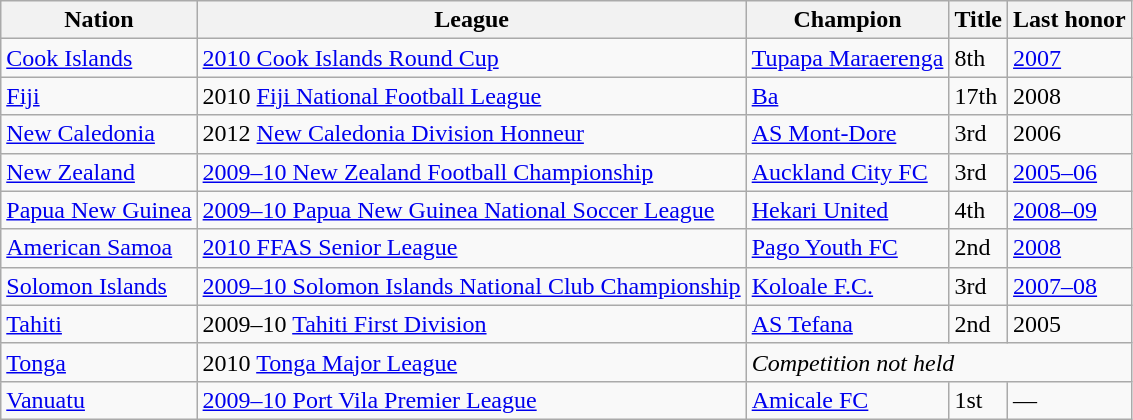<table class="wikitable sortable">
<tr>
<th>Nation</th>
<th>League</th>
<th>Champion</th>
<th>Title</th>
<th>Last honor</th>
</tr>
<tr>
<td> <a href='#'>Cook Islands</a></td>
<td><a href='#'>2010 Cook Islands Round Cup</a></td>
<td><a href='#'>Tupapa Maraerenga</a></td>
<td>8th</td>
<td><a href='#'>2007</a></td>
</tr>
<tr>
<td> <a href='#'>Fiji</a></td>
<td>2010 <a href='#'>Fiji National Football League</a></td>
<td><a href='#'>Ba</a></td>
<td>17th</td>
<td>2008</td>
</tr>
<tr>
<td> <a href='#'>New Caledonia</a></td>
<td>2012 <a href='#'>New Caledonia Division Honneur</a></td>
<td><a href='#'>AS Mont-Dore</a></td>
<td>3rd</td>
<td>2006</td>
</tr>
<tr>
<td> <a href='#'>New Zealand</a></td>
<td><a href='#'>2009–10 New Zealand Football Championship</a></td>
<td><a href='#'>Auckland City FC</a></td>
<td>3rd</td>
<td><a href='#'>2005–06</a></td>
</tr>
<tr>
<td> <a href='#'>Papua New Guinea</a></td>
<td><a href='#'>2009–10 Papua New Guinea National Soccer League</a></td>
<td><a href='#'>Hekari United</a></td>
<td>4th</td>
<td><a href='#'>2008–09</a></td>
</tr>
<tr>
<td> <a href='#'>American Samoa</a></td>
<td><a href='#'>2010 FFAS Senior League</a></td>
<td><a href='#'>Pago Youth FC</a></td>
<td>2nd</td>
<td><a href='#'>2008</a></td>
</tr>
<tr>
<td> <a href='#'>Solomon Islands</a></td>
<td><a href='#'>2009–10 Solomon Islands National Club Championship</a></td>
<td><a href='#'>Koloale F.C.</a></td>
<td>3rd</td>
<td><a href='#'>2007–08</a></td>
</tr>
<tr>
<td> <a href='#'>Tahiti</a></td>
<td>2009–10 <a href='#'>Tahiti First Division</a></td>
<td><a href='#'>AS Tefana</a></td>
<td>2nd</td>
<td>2005</td>
</tr>
<tr>
<td> <a href='#'>Tonga</a></td>
<td>2010 <a href='#'>Tonga Major League</a></td>
<td colspan="3"><em>Competition not held</em></td>
</tr>
<tr>
<td> <a href='#'>Vanuatu</a></td>
<td><a href='#'>2009–10 Port Vila Premier League</a></td>
<td><a href='#'>Amicale FC</a></td>
<td>1st</td>
<td>—</td>
</tr>
</table>
